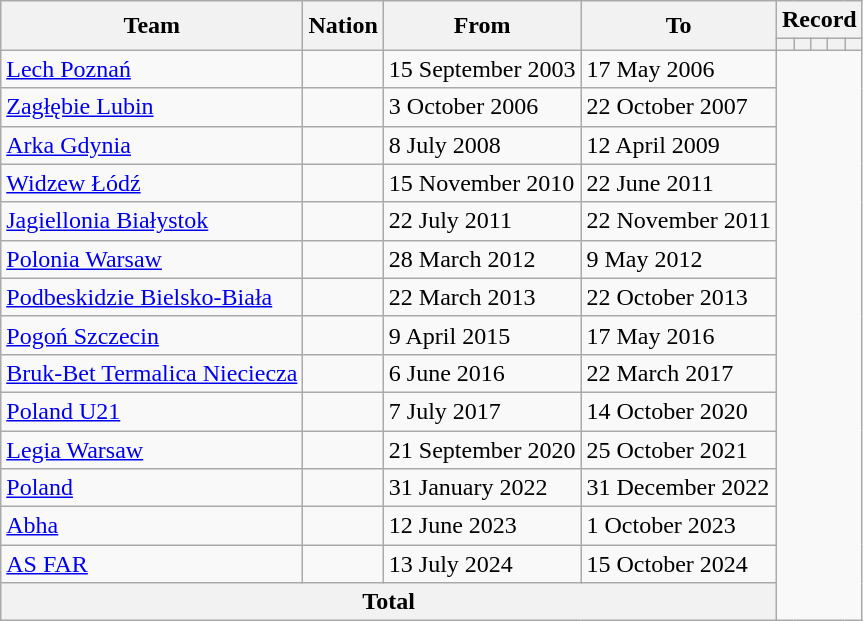<table class="wikitable" style="text-align: center">
<tr>
<th rowspan="2">Team</th>
<th rowspan="2">Nation</th>
<th rowspan="2">From</th>
<th rowspan="2">To</th>
<th colspan="5">Record</th>
</tr>
<tr>
<th></th>
<th></th>
<th></th>
<th></th>
<th></th>
</tr>
<tr>
<td align=left><a href='#'>Lech Poznań</a></td>
<td></td>
<td align=left>15 September 2003</td>
<td align=left>17 May 2006<br></td>
</tr>
<tr>
<td align=left><a href='#'>Zagłębie Lubin</a></td>
<td></td>
<td align=left>3 October 2006</td>
<td align=left>22 October 2007<br></td>
</tr>
<tr>
<td align=left><a href='#'>Arka Gdynia</a></td>
<td></td>
<td align=left>8 July 2008</td>
<td align=left>12 April 2009<br></td>
</tr>
<tr>
<td align=left><a href='#'>Widzew Łódź</a></td>
<td></td>
<td align=left>15 November 2010</td>
<td align=left>22 June 2011<br></td>
</tr>
<tr>
<td align=left><a href='#'>Jagiellonia Białystok</a></td>
<td></td>
<td align=left>22 July 2011</td>
<td align=left>22 November 2011<br></td>
</tr>
<tr>
<td align=left><a href='#'>Polonia Warsaw</a></td>
<td></td>
<td align=left>28 March 2012</td>
<td align=left>9 May 2012<br></td>
</tr>
<tr>
<td align=left><a href='#'>Podbeskidzie Bielsko-Biała</a></td>
<td></td>
<td align=left>22 March 2013</td>
<td align=left>22 October 2013<br></td>
</tr>
<tr>
<td align=left><a href='#'>Pogoń Szczecin</a></td>
<td></td>
<td align=left>9 April 2015</td>
<td align=left>17 May 2016<br></td>
</tr>
<tr>
<td align=left><a href='#'>Bruk-Bet Termalica Nieciecza</a></td>
<td></td>
<td align=left>6 June 2016</td>
<td align=left>22 March 2017<br></td>
</tr>
<tr>
<td align=left><a href='#'>Poland U21</a></td>
<td></td>
<td align=left>7 July 2017</td>
<td align=left>14 October 2020<br></td>
</tr>
<tr>
<td align=left><a href='#'>Legia Warsaw</a></td>
<td></td>
<td align=left>21 September 2020</td>
<td align=left>25 October 2021<br></td>
</tr>
<tr>
<td align=left><a href='#'>Poland</a></td>
<td></td>
<td align=left>31 January 2022</td>
<td align=left>31 December 2022<br></td>
</tr>
<tr>
<td align=left><a href='#'>Abha</a></td>
<td></td>
<td align=left>12 June 2023</td>
<td align=left>1 October 2023<br></td>
</tr>
<tr>
<td align=left><a href='#'>AS FAR</a></td>
<td></td>
<td align=left>13 July 2024</td>
<td align=left>15 October 2024<br></td>
</tr>
<tr>
<th colspan="4">Total<br></th>
</tr>
</table>
